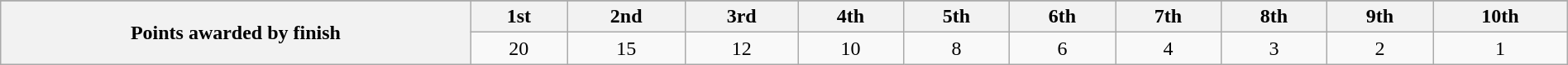<table class="wikitable" width=100% style="text-align:center;">
<tr>
</tr>
<tr style="background:#efefef;">
<th rowspan=2 width=30%>Points awarded by finish</th>
<th>1st</th>
<th>2nd</th>
<th>3rd</th>
<th>4th</th>
<th>5th</th>
<th>6th</th>
<th>7th</th>
<th>8th</th>
<th>9th</th>
<th>10th</th>
</tr>
<tr>
<td>20</td>
<td>15</td>
<td>12</td>
<td>10</td>
<td>8</td>
<td>6</td>
<td>4</td>
<td>3</td>
<td>2</td>
<td>1</td>
</tr>
</table>
